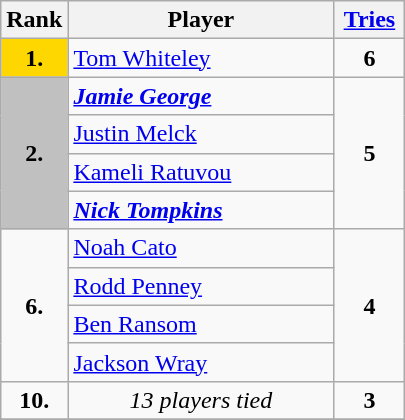<table class="wikitable sticky-header">
<tr>
<th width=35>Rank</th>
<th width=170>Player</th>
<th width=40><a href='#'>Tries</a></th>
</tr>
<tr>
<td align=center bgcolor=Gold><strong>1.</strong></td>
<td> <a href='#'>Tom Whiteley</a></td>
<td align=center><strong>6</strong></td>
</tr>
<tr>
<td rowspan=4 align=center bgcolor=Silver><strong>2.</strong></td>
<td> <strong><em><a href='#'>Jamie George</a></em></strong></td>
<td rowspan=4 align=center><strong>5</strong></td>
</tr>
<tr>
<td> <a href='#'>Justin Melck</a></td>
</tr>
<tr>
<td> <a href='#'>Kameli Ratuvou</a></td>
</tr>
<tr>
<td> <strong><em><a href='#'>Nick Tompkins</a></em></strong></td>
</tr>
<tr>
<td rowspan=4 align=center><strong>6.</strong></td>
<td> <a href='#'>Noah Cato</a></td>
<td rowspan=4 align=center><strong>4</strong></td>
</tr>
<tr>
<td> <a href='#'>Rodd Penney</a></td>
</tr>
<tr>
<td> <a href='#'>Ben Ransom</a></td>
</tr>
<tr>
<td> <a href='#'>Jackson Wray</a></td>
</tr>
<tr>
<td align=center><strong>10.</strong></td>
<td align=center><em>13 players tied</em></td>
<td align=center><strong>3</strong></td>
</tr>
<tr>
</tr>
</table>
